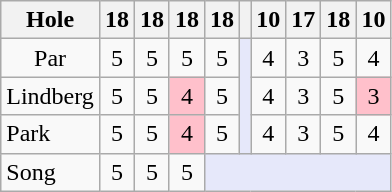<table class="wikitable" style="text-align:center">
<tr>
<th>Hole</th>
<th>18</th>
<th>18</th>
<th>18</th>
<th>18</th>
<th></th>
<th>10</th>
<th>17</th>
<th>18</th>
<th>10</th>
</tr>
<tr>
<td>Par</td>
<td>5</td>
<td>5</td>
<td>5</td>
<td>5</td>
<td rowspan=3 style="background:#E6E8FA;"></td>
<td>4</td>
<td>3</td>
<td>5</td>
<td>4</td>
</tr>
<tr>
<td align=left> Lindberg</td>
<td>5</td>
<td>5</td>
<td style="background: Pink;">4</td>
<td>5</td>
<td>4</td>
<td>3</td>
<td>5</td>
<td style="background: Pink;">3</td>
</tr>
<tr>
<td align=left> Park</td>
<td>5</td>
<td>5</td>
<td style="background: Pink;">4</td>
<td>5</td>
<td>4</td>
<td>3</td>
<td>5</td>
<td>4</td>
</tr>
<tr>
<td align=left> Song</td>
<td>5</td>
<td>5</td>
<td>5</td>
<td colspan=6 style="background:#E6E8FA;"></td>
</tr>
</table>
